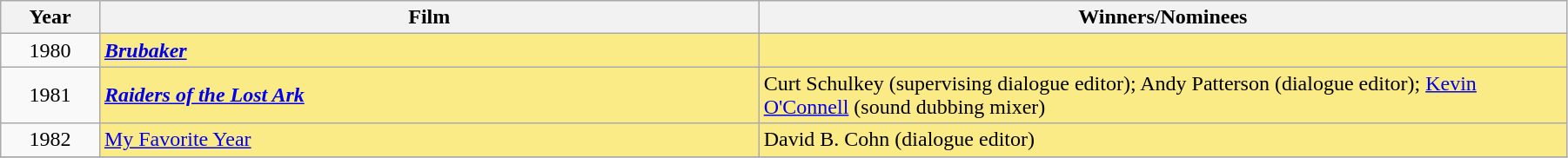<table class="wikitable" width="95%" cellpadding="5">
<tr>
<th width="6%">Year</th>
<th width="40%">Film</th>
<th width="49%">Winners/Nominees</th>
</tr>
<tr>
<td rowspan=1 style="text-align:center">1980<br></td>
<td style="background:#FAEB86;"><strong><em><a href='#'>Brubaker</a></em></strong></td>
<td style="background:#FAEB86;"></td>
</tr>
<tr>
<td rowspan=1 style="text-align:center">1981<br></td>
<td style="background:#FAEB86;"><strong><em><a href='#'>Raiders of the Lost Ark</a><em> <strong></td>
<td style="background:#FAEB86;"></strong>Curt Schulkey (supervising dialogue editor); Andy Patterson (dialogue editor); <a href='#'>Kevin O'Connell</a> (sound dubbing mixer)<strong></td>
</tr>
<tr>
<td rowspan=1 style="text-align:center">1982<br></td>
<td style="background:#FAEB86;"></em></strong><a href='#'>My Favorite Year</a><strong><em></td>
<td style="background:#FAEB86;"></strong>David B. Cohn (dialogue editor)<strong></td>
</tr>
<tr>
</tr>
</table>
